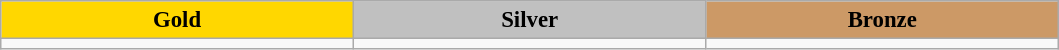<table class="wikitable" style="font-size:95%;">
<tr align="center">
<th style="width: 15em;background:gold">Gold</th>
<th style="width: 15em;background:silver">Silver</th>
<th style="width: 15em;background:#CC9966">Bronze</th>
</tr>
<tr valign="top">
<td></td>
<td></td>
<td></td>
</tr>
</table>
